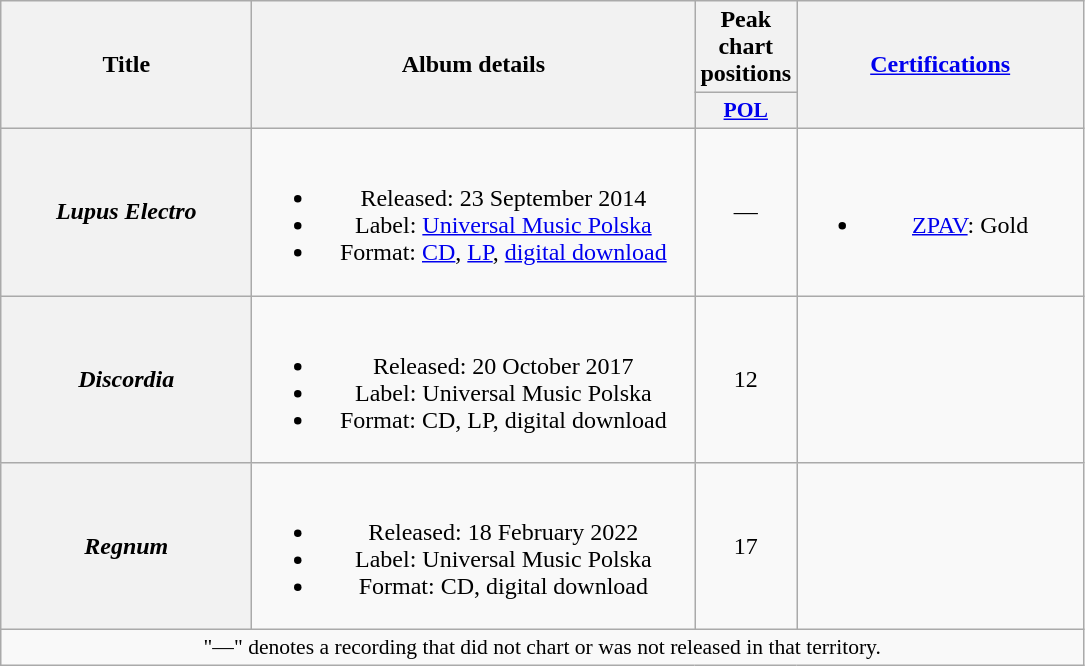<table class="wikitable plainrowheaders" style="text-align:center;">
<tr>
<th scope="col" rowspan="2" style="width:10em;">Title</th>
<th scope="col" rowspan="2" style="width:18em;">Album details</th>
<th scope="col" colspan="1">Peak chart positions</th>
<th scope="col" rowspan="2" style="width:11.5em;"><a href='#'>Certifications</a></th>
</tr>
<tr>
<th scope="col" style="width:3em;font-size:90%;"><a href='#'>POL</a><br></th>
</tr>
<tr>
<th scope="row"><em>Lupus Electro</em></th>
<td><br><ul><li>Released: 23 September 2014</li><li>Label: <a href='#'>Universal Music Polska</a></li><li>Format: <a href='#'>CD</a>, <a href='#'>LP</a>, <a href='#'>digital download</a></li></ul></td>
<td>—</td>
<td><br><ul><li><a href='#'>ZPAV</a>: Gold</li></ul></td>
</tr>
<tr>
<th scope="row"><em>Discordia</em></th>
<td><br><ul><li>Released: 20 October 2017</li><li>Label: Universal Music Polska</li><li>Format: CD, LP, digital download</li></ul></td>
<td>12</td>
<td></td>
</tr>
<tr>
<th scope="row"><em>Regnum</em></th>
<td><br><ul><li>Released: 18 February 2022</li><li>Label: Universal Music Polska</li><li>Format: CD, digital download</li></ul></td>
<td>17</td>
<td></td>
</tr>
<tr>
<td colspan="4" style="font-size:90%">"—" denotes a recording that did not chart or was not released in that territory.</td>
</tr>
</table>
